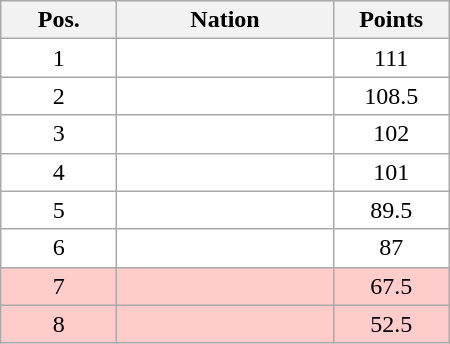<table class="wikitable gauche" cellspacing="1" style="width:300px;">
<tr style="background:#efefef; text-align:center;">
<th style="width:70px;">Pos.</th>
<th>Nation</th>
<th style="width:70px;">Points</th>
</tr>
<tr style="vertical-align:top; text-align:center; background:#fff;">
<td>1</td>
<td style="text-align:left;"></td>
<td>111</td>
</tr>
<tr style="vertical-align:top; text-align:center; background:#fff;">
<td>2</td>
<td style="text-align:left;"></td>
<td>108.5</td>
</tr>
<tr style="vertical-align:top; text-align:center; background:#fff;">
<td>3</td>
<td style="text-align:left;"></td>
<td>102</td>
</tr>
<tr style="vertical-align:top; text-align:center; background:#fff;">
<td>4</td>
<td style="text-align:left;"></td>
<td>101</td>
</tr>
<tr style="vertical-align:top; text-align:center; background:#fff;">
<td>5</td>
<td style="text-align:left;"></td>
<td>89.5</td>
</tr>
<tr style="vertical-align:top; text-align:center; background:#fff;">
<td>6</td>
<td style="text-align:left;"></td>
<td>87</td>
</tr>
<tr style="vertical-align:top; text-align:center; background:#ffcccc;">
<td>7</td>
<td style="text-align:left;"></td>
<td>67.5</td>
</tr>
<tr style="vertical-align:top; text-align:center; background:#ffcccc;">
<td>8</td>
<td style="text-align:left;"></td>
<td>52.5</td>
</tr>
</table>
